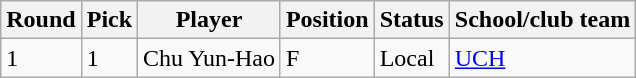<table class="wikitable">
<tr>
<th>Round</th>
<th>Pick</th>
<th>Player</th>
<th>Position</th>
<th>Status</th>
<th>School/club team</th>
</tr>
<tr>
<td>1</td>
<td>1</td>
<td>Chu Yun-Hao</td>
<td>F</td>
<td>Local</td>
<td><a href='#'>UCH</a></td>
</tr>
</table>
